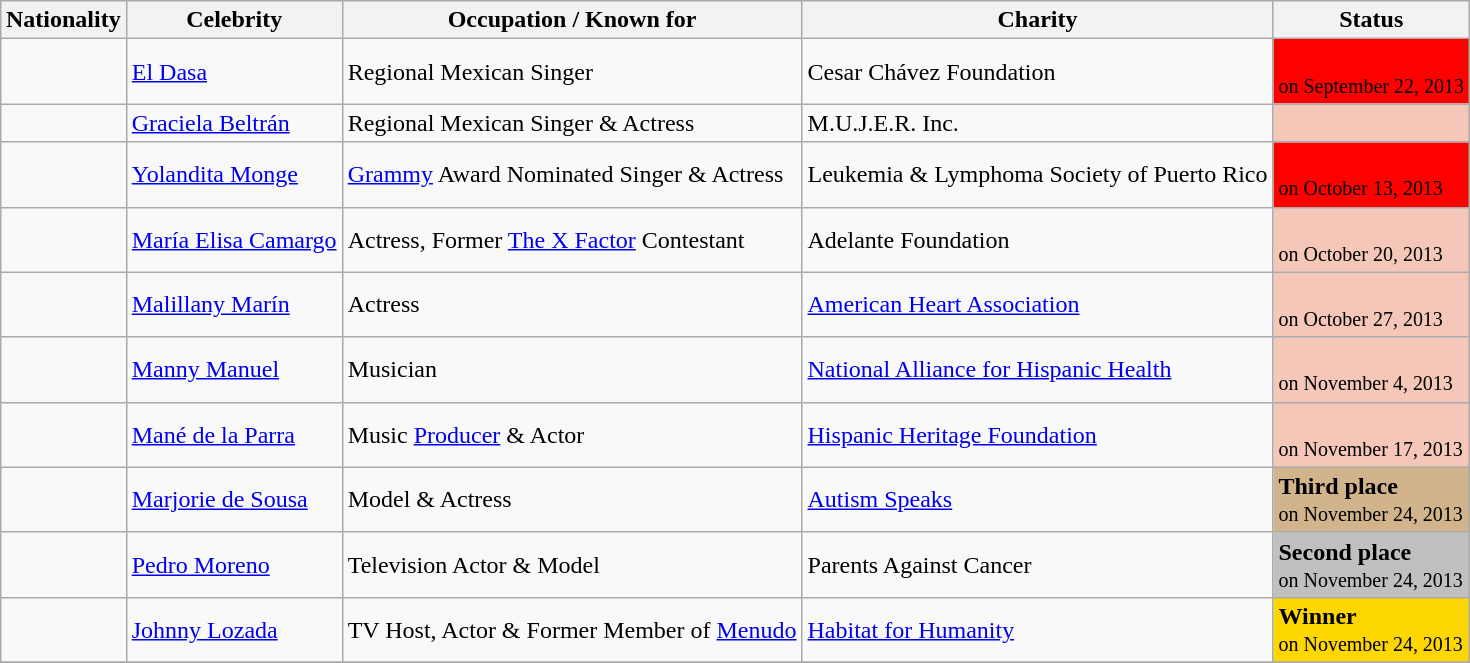<table class="wikitable sortable" style="margin:auto;" font-size:95%;">
<tr>
<th>Nationality</th>
<th>Celebrity</th>
<th>Occupation / Known for</th>
<th>Charity</th>
<th>Status</th>
</tr>
<tr>
<td></td>
<td><a href='#'>El Dasa</a></td>
<td>Regional Mexican Singer</td>
<td>Cesar Chávez Foundation</td>
<td style="background:red;"><br><small>on September 22, 2013</small></td>
</tr>
<tr>
<td></td>
<td><a href='#'>Graciela Beltrán</a></td>
<td>Regional Mexican Singer & Actress</td>
<td>M.U.J.E.R. Inc.</td>
<td style="background:#f4c7b8;"></td>
</tr>
<tr>
<td></td>
<td><a href='#'>Yolandita Monge</a></td>
<td><a href='#'>Grammy</a> Award Nominated Singer & Actress</td>
<td>Leukemia & Lymphoma Society of Puerto Rico</td>
<td style="background:red;"><br><small>on October 13, 2013</small></td>
</tr>
<tr>
<td></td>
<td><a href='#'>María Elisa Camargo</a></td>
<td>Actress, Former <a href='#'>The X Factor</a> Contestant</td>
<td>Adelante Foundation</td>
<td style="background:#f4c7b8;"><br><small>on October 20, 2013</small></td>
</tr>
<tr>
<td></td>
<td><a href='#'>Malillany Marín</a></td>
<td>Actress</td>
<td><a href='#'>American Heart Association</a></td>
<td style="background:#f4c7b8;"><br><small>on October 27, 2013</small></td>
</tr>
<tr>
<td></td>
<td><a href='#'>Manny Manuel</a></td>
<td>Musician</td>
<td><a href='#'>National Alliance for Hispanic Health</a></td>
<td style="background:#f4c7b8;"><br><small>on November 4, 2013</small></td>
</tr>
<tr>
<td></td>
<td><a href='#'>Mané de la Parra</a></td>
<td>Music <a href='#'>Producer</a> & Actor</td>
<td><a href='#'>Hispanic Heritage Foundation</a></td>
<td style="background:#f4c7b8;"><br><small>on November 17, 2013</small></td>
</tr>
<tr>
<td></td>
<td><a href='#'>Marjorie de Sousa</a></td>
<td>Model & Actress</td>
<td><a href='#'>Autism Speaks</a></td>
<td style="background:tan;"><strong>Third place</strong><br><small>on November 24, 2013</small></td>
</tr>
<tr>
<td></td>
<td><a href='#'>Pedro Moreno</a></td>
<td>Television Actor & Model</td>
<td>Parents Against Cancer</td>
<td style="background:silver;"><strong>Second place</strong><br><small>on November 24, 2013</small></td>
</tr>
<tr>
<td></td>
<td><a href='#'>Johnny Lozada</a></td>
<td>TV Host, Actor & Former Member of <a href='#'>Menudo</a></td>
<td><a href='#'>Habitat for Humanity</a></td>
<td style="background:gold;"><strong>Winner</strong><br><small>on November 24, 2013</small></td>
</tr>
<tr>
</tr>
</table>
